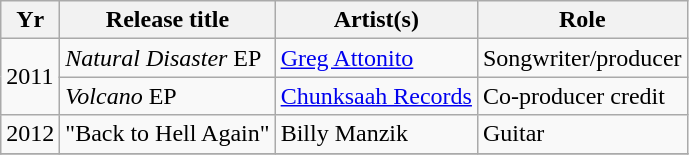<table class="wikitable sortable" style="text-align:left;font-size:100%;">
<tr>
<th>Yr</th>
<th>Release title</th>
<th>Artist(s)</th>
<th>Role</th>
</tr>
<tr>
<td rowspan="2">2011</td>
<td><em>Natural Disaster</em> EP</td>
<td><a href='#'>Greg Attonito</a></td>
<td>Songwriter/producer</td>
</tr>
<tr>
<td><em>Volcano</em> EP</td>
<td><a href='#'>Chunksaah Records</a></td>
<td>Co-producer credit</td>
</tr>
<tr>
<td>2012</td>
<td>"Back to Hell Again"</td>
<td>Billy Manzik</td>
<td>Guitar</td>
</tr>
<tr>
</tr>
</table>
